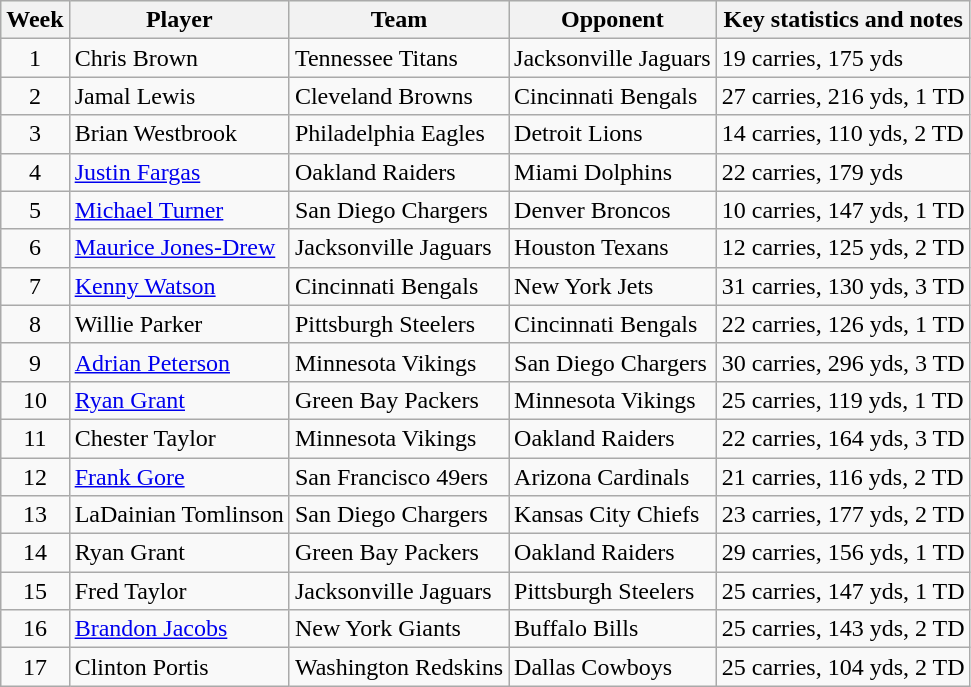<table class="wikitable">
<tr style="background:#efef;">
<th>Week</th>
<th>Player</th>
<th>Team</th>
<th>Opponent</th>
<th>Key statistics and notes</th>
</tr>
<tr>
<td align=center>1</td>
<td>Chris Brown</td>
<td>Tennessee Titans</td>
<td>Jacksonville Jaguars</td>
<td>19 carries, 175 yds</td>
</tr>
<tr>
<td align=center>2</td>
<td>Jamal Lewis</td>
<td>Cleveland Browns</td>
<td>Cincinnati Bengals</td>
<td>27 carries, 216 yds, 1 TD</td>
</tr>
<tr>
<td align=center>3</td>
<td>Brian Westbrook</td>
<td>Philadelphia Eagles</td>
<td>Detroit Lions</td>
<td>14 carries, 110 yds, 2 TD</td>
</tr>
<tr>
<td align=center>4</td>
<td><a href='#'>Justin Fargas</a></td>
<td>Oakland Raiders</td>
<td>Miami Dolphins</td>
<td>22 carries, 179 yds</td>
</tr>
<tr>
<td align=center>5</td>
<td><a href='#'>Michael Turner</a></td>
<td>San Diego Chargers</td>
<td>Denver Broncos</td>
<td>10 carries, 147 yds, 1 TD</td>
</tr>
<tr>
<td align=center>6</td>
<td><a href='#'>Maurice Jones-Drew</a></td>
<td>Jacksonville Jaguars</td>
<td>Houston Texans</td>
<td>12 carries, 125 yds, 2 TD</td>
</tr>
<tr>
<td align=center>7</td>
<td><a href='#'>Kenny Watson</a></td>
<td>Cincinnati Bengals</td>
<td>New York Jets</td>
<td>31 carries, 130 yds, 3 TD</td>
</tr>
<tr>
<td align=center>8</td>
<td>Willie Parker</td>
<td>Pittsburgh Steelers</td>
<td>Cincinnati Bengals</td>
<td>22 carries, 126 yds, 1 TD</td>
</tr>
<tr>
<td align=center>9</td>
<td><a href='#'>Adrian Peterson</a></td>
<td>Minnesota Vikings</td>
<td>San Diego Chargers</td>
<td>30 carries, 296 yds, 3 TD</td>
</tr>
<tr>
<td align=center>10</td>
<td><a href='#'>Ryan Grant</a></td>
<td>Green Bay Packers</td>
<td>Minnesota Vikings</td>
<td>25 carries, 119 yds, 1 TD</td>
</tr>
<tr>
<td align=center>11</td>
<td>Chester Taylor</td>
<td>Minnesota Vikings</td>
<td>Oakland Raiders</td>
<td>22 carries, 164 yds, 3 TD</td>
</tr>
<tr>
<td align=center>12</td>
<td><a href='#'>Frank Gore</a></td>
<td>San Francisco 49ers</td>
<td>Arizona Cardinals</td>
<td>21 carries, 116 yds, 2 TD</td>
</tr>
<tr>
<td align=center>13</td>
<td>LaDainian Tomlinson</td>
<td>San Diego Chargers</td>
<td>Kansas City Chiefs</td>
<td>23 carries, 177 yds, 2 TD</td>
</tr>
<tr>
<td align=center>14</td>
<td>Ryan Grant</td>
<td>Green Bay Packers</td>
<td>Oakland Raiders</td>
<td>29 carries, 156 yds, 1 TD</td>
</tr>
<tr>
<td align=center>15</td>
<td>Fred Taylor</td>
<td>Jacksonville Jaguars</td>
<td>Pittsburgh Steelers</td>
<td>25 carries, 147 yds, 1 TD</td>
</tr>
<tr>
<td align=center>16</td>
<td><a href='#'>Brandon Jacobs</a></td>
<td>New York Giants</td>
<td>Buffalo Bills</td>
<td>25 carries, 143 yds, 2 TD</td>
</tr>
<tr>
<td align=center>17</td>
<td>Clinton Portis</td>
<td>Washington Redskins</td>
<td>Dallas Cowboys</td>
<td>25 carries, 104 yds, 2 TD</td>
</tr>
</table>
